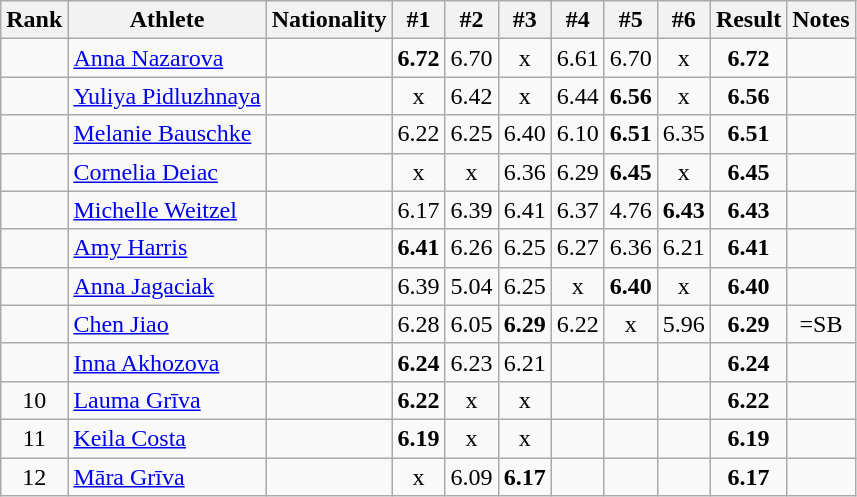<table class="wikitable sortable" style="text-align:center">
<tr>
<th>Rank</th>
<th>Athlete</th>
<th>Nationality</th>
<th>#1</th>
<th>#2</th>
<th>#3</th>
<th>#4</th>
<th>#5</th>
<th>#6</th>
<th>Result</th>
<th>Notes</th>
</tr>
<tr>
<td></td>
<td align="left"><a href='#'>Anna Nazarova</a></td>
<td align=left></td>
<td><strong>6.72</strong></td>
<td>6.70</td>
<td>x</td>
<td>6.61</td>
<td>6.70</td>
<td>x</td>
<td><strong>6.72</strong></td>
<td></td>
</tr>
<tr>
<td></td>
<td align="left"><a href='#'>Yuliya Pidluzhnaya</a></td>
<td align=left></td>
<td>x</td>
<td>6.42</td>
<td>x</td>
<td>6.44</td>
<td><strong>6.56</strong></td>
<td>x</td>
<td><strong>6.56</strong></td>
<td></td>
</tr>
<tr>
<td></td>
<td align="left"><a href='#'>Melanie Bauschke</a></td>
<td align=left></td>
<td>6.22</td>
<td>6.25</td>
<td>6.40</td>
<td>6.10</td>
<td><strong>6.51</strong></td>
<td>6.35</td>
<td><strong>6.51</strong></td>
<td></td>
</tr>
<tr>
<td></td>
<td align="left"><a href='#'>Cornelia Deiac</a></td>
<td align=left></td>
<td>x</td>
<td>x</td>
<td>6.36</td>
<td>6.29</td>
<td><strong>6.45</strong></td>
<td>x</td>
<td><strong>6.45</strong></td>
<td></td>
</tr>
<tr>
<td></td>
<td align="left"><a href='#'>Michelle Weitzel</a></td>
<td align=left></td>
<td>6.17</td>
<td>6.39</td>
<td>6.41</td>
<td>6.37</td>
<td>4.76</td>
<td><strong>6.43</strong></td>
<td><strong>6.43</strong></td>
<td></td>
</tr>
<tr>
<td></td>
<td align="left"><a href='#'>Amy Harris</a></td>
<td align=left></td>
<td><strong>6.41</strong></td>
<td>6.26</td>
<td>6.25</td>
<td>6.27</td>
<td>6.36</td>
<td>6.21</td>
<td><strong>6.41</strong></td>
<td></td>
</tr>
<tr>
<td></td>
<td align="left"><a href='#'>Anna Jagaciak</a></td>
<td align=left></td>
<td>6.39</td>
<td>5.04</td>
<td>6.25</td>
<td>x</td>
<td><strong>6.40</strong></td>
<td>x</td>
<td><strong>6.40</strong></td>
<td></td>
</tr>
<tr>
<td></td>
<td align="left"><a href='#'>Chen Jiao</a></td>
<td align=left></td>
<td>6.28</td>
<td>6.05</td>
<td><strong>6.29</strong></td>
<td>6.22</td>
<td>x</td>
<td>5.96</td>
<td><strong>6.29</strong></td>
<td>=SB</td>
</tr>
<tr>
<td></td>
<td align="left"><a href='#'>Inna Akhozova</a></td>
<td align=left></td>
<td><strong>6.24</strong></td>
<td>6.23</td>
<td>6.21</td>
<td></td>
<td></td>
<td></td>
<td><strong>6.24</strong></td>
<td></td>
</tr>
<tr>
<td>10</td>
<td align="left"><a href='#'>Lauma Grīva</a></td>
<td align=left></td>
<td><strong>6.22</strong></td>
<td>x</td>
<td>x</td>
<td></td>
<td></td>
<td></td>
<td><strong>6.22</strong></td>
<td></td>
</tr>
<tr>
<td>11</td>
<td align="left"><a href='#'>Keila Costa</a></td>
<td align=left></td>
<td><strong>6.19</strong></td>
<td>x</td>
<td>x</td>
<td></td>
<td></td>
<td></td>
<td><strong>6.19</strong></td>
<td></td>
</tr>
<tr>
<td>12</td>
<td align="left"><a href='#'>Māra Grīva</a></td>
<td align=left></td>
<td>x</td>
<td>6.09</td>
<td><strong>6.17</strong></td>
<td></td>
<td></td>
<td></td>
<td><strong>6.17</strong></td>
<td></td>
</tr>
</table>
